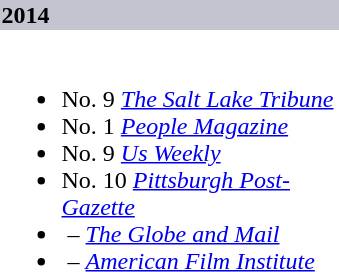<table class="collapsible collapsed">
<tr>
<th style="width:14em; background:#C4C3D0; text-align:left">2014</th>
</tr>
<tr>
<td colspan=2><br><ul><li>No. 9 <em><a href='#'>The Salt Lake Tribune</a></em></li><li>No. 1 <em><a href='#'>People Magazine</a></em></li><li>No. 9 <em><a href='#'>Us Weekly</a></em></li><li>No. 10 <em><a href='#'>Pittsburgh Post-Gazette </a></em></li><li> – <em><a href='#'>The Globe and Mail</a></em></li><li> – <em><a href='#'>American Film Institute</a></em></li></ul></td>
</tr>
</table>
